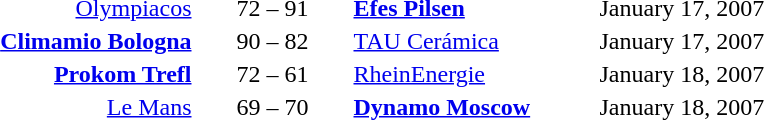<table style="text-align:center">
<tr>
<th width=160></th>
<th width=100></th>
<th width=160></th>
<th width=200></th>
</tr>
<tr>
<td align=right><a href='#'>Olympiacos</a> </td>
<td>72 – 91</td>
<td align=left> <strong><a href='#'>Efes Pilsen</a></strong></td>
<td align=left>January 17, 2007</td>
</tr>
<tr>
<td align=right><strong><a href='#'>Climamio Bologna</a></strong> </td>
<td>90 – 82</td>
<td align=left> <a href='#'>TAU Cerámica</a></td>
<td align=left>January 17, 2007</td>
</tr>
<tr>
<td align=right><strong><a href='#'>Prokom Trefl</a></strong> </td>
<td>72 – 61</td>
<td align=left> <a href='#'>RheinEnergie</a></td>
<td align=left>January 18, 2007</td>
</tr>
<tr>
<td align=right><a href='#'>Le Mans</a> </td>
<td>69 – 70</td>
<td align=left> <strong><a href='#'>Dynamo Moscow</a></strong></td>
<td align=left>January 18, 2007</td>
</tr>
</table>
